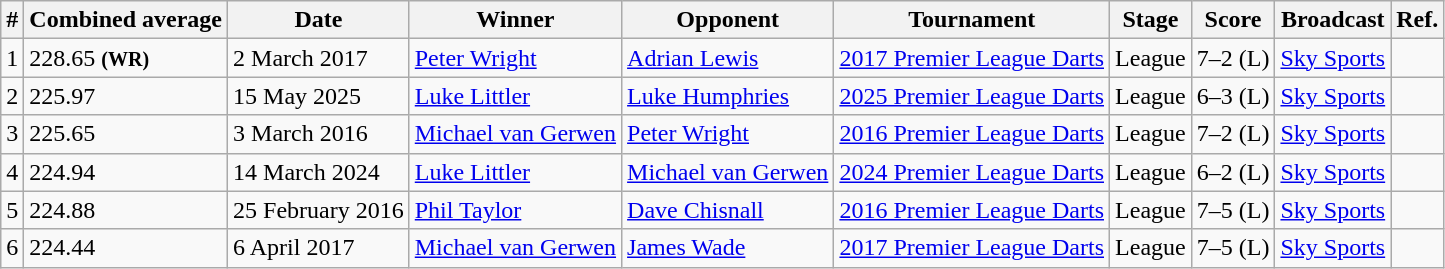<table class="wikitable">
<tr>
<th>#</th>
<th>Combined average</th>
<th>Date</th>
<th>Winner </th>
<th>Opponent </th>
<th>Tournament</th>
<th>Stage</th>
<th>Score</th>
<th>Broadcast</th>
<th>Ref.</th>
</tr>
<tr>
<td>1</td>
<td>228.65 <strong><small>(WR)</small></strong></td>
<td>2 March 2017</td>
<td> <a href='#'>Peter Wright</a> </td>
<td> <a href='#'>Adrian Lewis</a> </td>
<td><a href='#'>2017 Premier League Darts</a></td>
<td>League</td>
<td>7–2 (L)</td>
<td><a href='#'>Sky Sports</a></td>
<td></td>
</tr>
<tr>
<td>2</td>
<td>225.97</td>
<td>15 May 2025</td>
<td> <a href='#'>Luke Littler</a> </td>
<td> <a href='#'>Luke Humphries</a> </td>
<td><a href='#'>2025 Premier League Darts</a></td>
<td>League</td>
<td>6–3 (L)</td>
<td><a href='#'>Sky Sports</a></td>
<td></td>
</tr>
<tr>
<td>3</td>
<td>225.65</td>
<td>3 March 2016</td>
<td> <a href='#'>Michael van Gerwen</a> </td>
<td> <a href='#'>Peter Wright</a> </td>
<td><a href='#'>2016 Premier League Darts</a></td>
<td>League</td>
<td>7–2 (L)</td>
<td><a href='#'>Sky Sports</a></td>
<td></td>
</tr>
<tr>
<td>4</td>
<td>224.94</td>
<td>14 March 2024</td>
<td> <a href='#'>Luke Littler</a> </td>
<td> <a href='#'>Michael van Gerwen</a> </td>
<td><a href='#'>2024 Premier League Darts</a></td>
<td>League</td>
<td>6–2 (L)</td>
<td><a href='#'>Sky Sports</a></td>
<td></td>
</tr>
<tr>
<td>5</td>
<td>224.88</td>
<td>25 February 2016</td>
<td> <a href='#'>Phil Taylor</a> </td>
<td> <a href='#'>Dave Chisnall</a> </td>
<td><a href='#'>2016 Premier League Darts</a></td>
<td>League</td>
<td>7–5 (L)</td>
<td><a href='#'>Sky Sports</a></td>
<td></td>
</tr>
<tr>
<td>6</td>
<td>224.44</td>
<td>6 April 2017</td>
<td> <a href='#'>Michael van Gerwen</a> </td>
<td> <a href='#'>James Wade</a> </td>
<td><a href='#'>2017 Premier League Darts</a></td>
<td>League</td>
<td>7–5 (L)</td>
<td><a href='#'>Sky Sports</a></td>
<td></td>
</tr>
</table>
